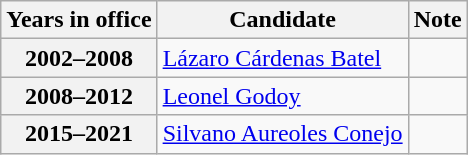<table class="wikitable">
<tr>
<th>Years in office</th>
<th>Candidate</th>
<th>Note</th>
</tr>
<tr>
<th>2002–2008</th>
<td><a href='#'>Lázaro Cárdenas Batel</a></td>
<td></td>
</tr>
<tr>
<th>2008–2012</th>
<td><a href='#'>Leonel Godoy</a></td>
<td></td>
</tr>
<tr>
<th>2015–2021</th>
<td><a href='#'>Silvano Aureoles Conejo</a></td>
<td></td>
</tr>
</table>
